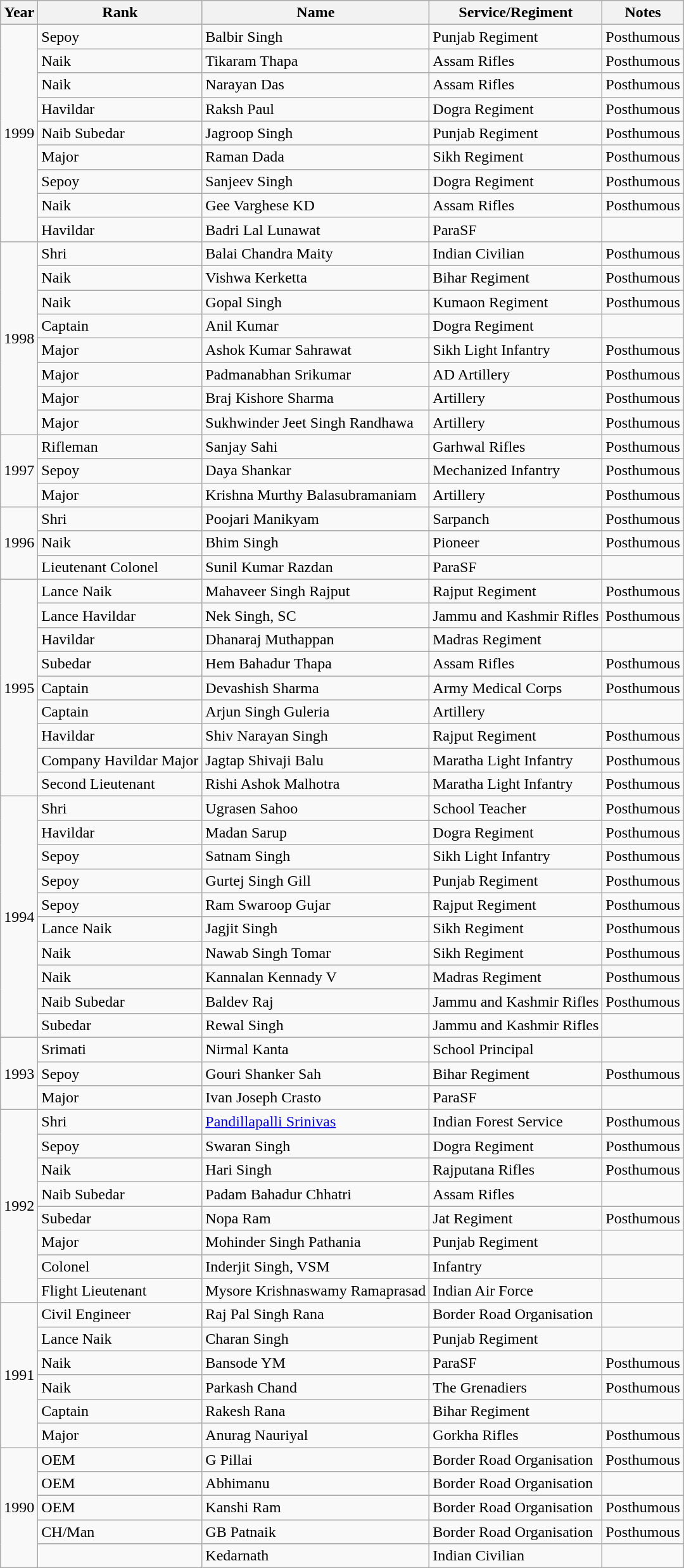<table class="wikitable sortable">
<tr>
<th>Year</th>
<th>Rank</th>
<th>Name</th>
<th>Service/Regiment</th>
<th>Notes</th>
</tr>
<tr>
<td rowspan="9">1999</td>
<td>Sepoy</td>
<td>Balbir Singh</td>
<td>Punjab Regiment</td>
<td>Posthumous</td>
</tr>
<tr>
<td>Naik</td>
<td>Tikaram Thapa</td>
<td>Assam Rifles</td>
<td>Posthumous</td>
</tr>
<tr>
<td>Naik</td>
<td>Narayan Das</td>
<td>Assam Rifles</td>
<td>Posthumous</td>
</tr>
<tr>
<td>Havildar</td>
<td>Raksh Paul</td>
<td>Dogra Regiment</td>
<td>Posthumous</td>
</tr>
<tr>
<td>Naib Subedar</td>
<td>Jagroop Singh</td>
<td>Punjab Regiment</td>
<td>Posthumous</td>
</tr>
<tr>
<td>Major</td>
<td>Raman Dada</td>
<td>Sikh Regiment</td>
<td>Posthumous</td>
</tr>
<tr>
<td>Sepoy</td>
<td>Sanjeev Singh</td>
<td>Dogra Regiment</td>
<td>Posthumous</td>
</tr>
<tr>
<td>Naik</td>
<td>Gee Varghese KD</td>
<td>Assam Rifles</td>
<td>Posthumous</td>
</tr>
<tr>
<td>Havildar</td>
<td>Badri Lal Lunawat</td>
<td>ParaSF</td>
<td></td>
</tr>
<tr>
<td rowspan="8">1998</td>
<td>Shri</td>
<td>Balai Chandra Maity</td>
<td>Indian Civilian</td>
<td>Posthumous</td>
</tr>
<tr>
<td>Naik</td>
<td>Vishwa Kerketta</td>
<td>Bihar Regiment</td>
<td>Posthumous</td>
</tr>
<tr>
<td>Naik</td>
<td>Gopal Singh</td>
<td>Kumaon Regiment</td>
<td>Posthumous</td>
</tr>
<tr>
<td>Captain</td>
<td>Anil Kumar</td>
<td>Dogra Regiment</td>
<td></td>
</tr>
<tr>
<td>Major</td>
<td>Ashok Kumar Sahrawat</td>
<td>Sikh Light Infantry</td>
<td>Posthumous</td>
</tr>
<tr>
<td>Major</td>
<td>Padmanabhan Srikumar</td>
<td>AD Artillery</td>
<td>Posthumous</td>
</tr>
<tr>
<td>Major</td>
<td>Braj Kishore Sharma</td>
<td>Artillery</td>
<td>Posthumous</td>
</tr>
<tr>
<td>Major</td>
<td>Sukhwinder Jeet Singh Randhawa</td>
<td>Artillery</td>
<td>Posthumous</td>
</tr>
<tr>
<td rowspan="3">1997</td>
<td>Rifleman</td>
<td>Sanjay Sahi</td>
<td>Garhwal Rifles</td>
<td>Posthumous</td>
</tr>
<tr>
<td>Sepoy</td>
<td>Daya Shankar</td>
<td>Mechanized Infantry</td>
<td>Posthumous</td>
</tr>
<tr>
<td>Major</td>
<td>Krishna Murthy Balasubramaniam</td>
<td>Artillery</td>
<td>Posthumous</td>
</tr>
<tr>
<td rowspan="3">1996</td>
<td>Shri</td>
<td>Poojari Manikyam</td>
<td>Sarpanch</td>
<td>Posthumous</td>
</tr>
<tr>
<td>Naik</td>
<td>Bhim Singh</td>
<td>Pioneer</td>
<td>Posthumous</td>
</tr>
<tr>
<td>Lieutenant Colonel</td>
<td>Sunil Kumar Razdan</td>
<td>ParaSF</td>
<td></td>
</tr>
<tr>
<td rowspan="9">1995</td>
<td>Lance Naik</td>
<td>Mahaveer Singh Rajput</td>
<td>Rajput Regiment</td>
<td>Posthumous</td>
</tr>
<tr>
<td>Lance Havildar</td>
<td>Nek Singh, SC</td>
<td>Jammu and Kashmir Rifles</td>
<td>Posthumous</td>
</tr>
<tr>
<td>Havildar</td>
<td>Dhanaraj Muthappan</td>
<td>Madras Regiment</td>
<td></td>
</tr>
<tr>
<td>Subedar</td>
<td>Hem Bahadur Thapa</td>
<td>Assam Rifles</td>
<td>Posthumous</td>
</tr>
<tr>
<td>Captain</td>
<td>Devashish Sharma</td>
<td>Army Medical Corps</td>
<td>Posthumous</td>
</tr>
<tr>
<td>Captain</td>
<td>Arjun Singh Guleria</td>
<td>Artillery</td>
<td></td>
</tr>
<tr>
<td>Havildar</td>
<td>Shiv Narayan Singh</td>
<td>Rajput Regiment</td>
<td>Posthumous</td>
</tr>
<tr>
<td>Company Havildar Major</td>
<td>Jagtap Shivaji Balu</td>
<td>Maratha Light Infantry</td>
<td>Posthumous</td>
</tr>
<tr>
<td>Second Lieutenant</td>
<td>Rishi Ashok Malhotra</td>
<td>Maratha Light Infantry</td>
<td>Posthumous</td>
</tr>
<tr>
<td rowspan="10">1994</td>
<td>Shri</td>
<td>Ugrasen Sahoo</td>
<td>School Teacher</td>
<td>Posthumous</td>
</tr>
<tr>
<td>Havildar</td>
<td>Madan Sarup</td>
<td>Dogra Regiment</td>
<td>Posthumous</td>
</tr>
<tr>
<td>Sepoy</td>
<td>Satnam Singh</td>
<td>Sikh Light Infantry</td>
<td>Posthumous</td>
</tr>
<tr>
<td>Sepoy</td>
<td>Gurtej Singh Gill</td>
<td>Punjab Regiment</td>
<td>Posthumous</td>
</tr>
<tr>
<td>Sepoy</td>
<td>Ram Swaroop Gujar</td>
<td>Rajput Regiment</td>
<td>Posthumous</td>
</tr>
<tr>
<td>Lance Naik</td>
<td>Jagjit Singh</td>
<td>Sikh Regiment</td>
<td>Posthumous</td>
</tr>
<tr>
<td>Naik</td>
<td>Nawab Singh Tomar</td>
<td>Sikh Regiment</td>
<td>Posthumous</td>
</tr>
<tr>
<td>Naik</td>
<td>Kannalan Kennady V</td>
<td>Madras Regiment</td>
<td>Posthumous</td>
</tr>
<tr>
<td>Naib Subedar</td>
<td>Baldev Raj</td>
<td>Jammu and Kashmir Rifles</td>
<td>Posthumous</td>
</tr>
<tr>
<td>Subedar</td>
<td>Rewal Singh</td>
<td>Jammu and Kashmir Rifles</td>
<td></td>
</tr>
<tr>
<td rowspan="3">1993</td>
<td>Srimati</td>
<td>Nirmal Kanta</td>
<td>School Principal</td>
<td></td>
</tr>
<tr>
<td>Sepoy</td>
<td>Gouri Shanker  Sah</td>
<td>Bihar Regiment</td>
<td>Posthumous</td>
</tr>
<tr>
<td>Major</td>
<td>Ivan Joseph Crasto</td>
<td>ParaSF</td>
<td></td>
</tr>
<tr>
<td rowspan="8">1992</td>
<td>Shri</td>
<td><a href='#'>Pandillapalli Srinivas</a></td>
<td>Indian Forest Service</td>
<td>Posthumous</td>
</tr>
<tr>
<td>Sepoy</td>
<td>Swaran Singh</td>
<td>Dogra Regiment</td>
<td>Posthumous</td>
</tr>
<tr>
<td>Naik</td>
<td>Hari Singh</td>
<td>Rajputana Rifles</td>
<td>Posthumous</td>
</tr>
<tr>
<td>Naib Subedar</td>
<td>Padam Bahadur Chhatri</td>
<td>Assam Rifles</td>
<td></td>
</tr>
<tr>
<td>Subedar</td>
<td>Nopa Ram</td>
<td>Jat Regiment</td>
<td>Posthumous</td>
</tr>
<tr>
<td>Major</td>
<td>Mohinder Singh Pathania</td>
<td>Punjab Regiment</td>
<td></td>
</tr>
<tr>
<td>Colonel</td>
<td>Inderjit Singh, VSM</td>
<td>Infantry</td>
<td></td>
</tr>
<tr>
<td>Flight Lieutenant</td>
<td>Mysore Krishnaswamy Ramaprasad</td>
<td>Indian Air Force</td>
<td></td>
</tr>
<tr>
<td rowspan="6">1991</td>
<td>Civil Engineer</td>
<td>Raj Pal Singh Rana</td>
<td>Border Road Organisation</td>
<td></td>
</tr>
<tr>
<td>Lance Naik</td>
<td>Charan Singh</td>
<td>Punjab Regiment</td>
<td></td>
</tr>
<tr>
<td>Naik</td>
<td>Bansode YM</td>
<td>ParaSF</td>
<td>Posthumous</td>
</tr>
<tr>
<td>Naik</td>
<td>Parkash Chand</td>
<td>The Grenadiers</td>
<td>Posthumous</td>
</tr>
<tr>
<td>Captain</td>
<td>Rakesh Rana</td>
<td>Bihar Regiment</td>
<td></td>
</tr>
<tr>
<td>Major</td>
<td>Anurag Nauriyal</td>
<td>Gorkha Rifles</td>
<td>Posthumous</td>
</tr>
<tr>
<td rowspan="5">1990</td>
<td>OEM</td>
<td>G Pillai</td>
<td>Border Road Organisation</td>
<td>Posthumous</td>
</tr>
<tr>
<td>OEM</td>
<td>Abhimanu</td>
<td>Border Road Organisation</td>
<td></td>
</tr>
<tr>
<td>OEM</td>
<td>Kanshi Ram</td>
<td>Border Road Organisation</td>
<td>Posthumous</td>
</tr>
<tr>
<td>CH/Man</td>
<td>GB Patnaik</td>
<td>Border Road Organisation</td>
<td>Posthumous</td>
</tr>
<tr>
<td></td>
<td>Kedarnath</td>
<td>Indian Civilian</td>
<td></td>
</tr>
</table>
